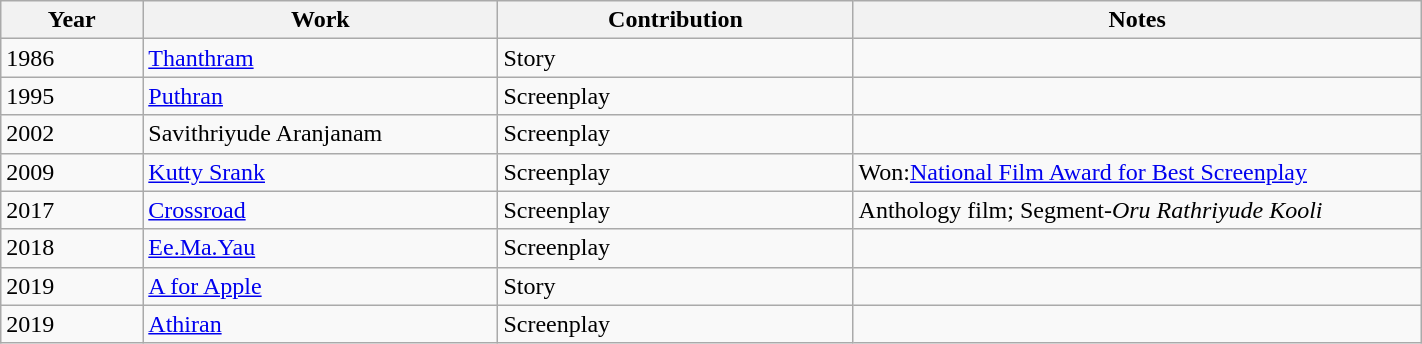<table class="wikitable plainrowheaders sortable" style="width:75%">
<tr>
<th scope="col" style="width:10%">Year</th>
<th scope="col" style="width:25%">Work</th>
<th scope="col" style="width:25%">Contribution</th>
<th scope="col" style="width:40%">Notes</th>
</tr>
<tr>
<td>1986</td>
<td><a href='#'>Thanthram</a></td>
<td>Story</td>
<td></td>
</tr>
<tr>
<td>1995</td>
<td><a href='#'>Puthran</a></td>
<td>Screenplay</td>
<td></td>
</tr>
<tr>
<td>2002</td>
<td>Savithriyude Aranjanam</td>
<td>Screenplay</td>
<td></td>
</tr>
<tr>
<td>2009</td>
<td><a href='#'>Kutty Srank</a></td>
<td>Screenplay</td>
<td>Won:<a href='#'>National Film Award for Best Screenplay</a></td>
</tr>
<tr>
<td>2017</td>
<td><a href='#'>Crossroad</a></td>
<td>Screenplay</td>
<td>Anthology film; Segment-<em>Oru Rathriyude Kooli</em></td>
</tr>
<tr>
<td>2018</td>
<td><a href='#'>Ee.Ma.Yau</a></td>
<td>Screenplay</td>
<td></td>
</tr>
<tr>
<td>2019</td>
<td><a href='#'>A for Apple</a></td>
<td>Story</td>
<td></td>
</tr>
<tr>
<td>2019</td>
<td><a href='#'>Athiran</a></td>
<td>Screenplay</td>
<td></td>
</tr>
</table>
